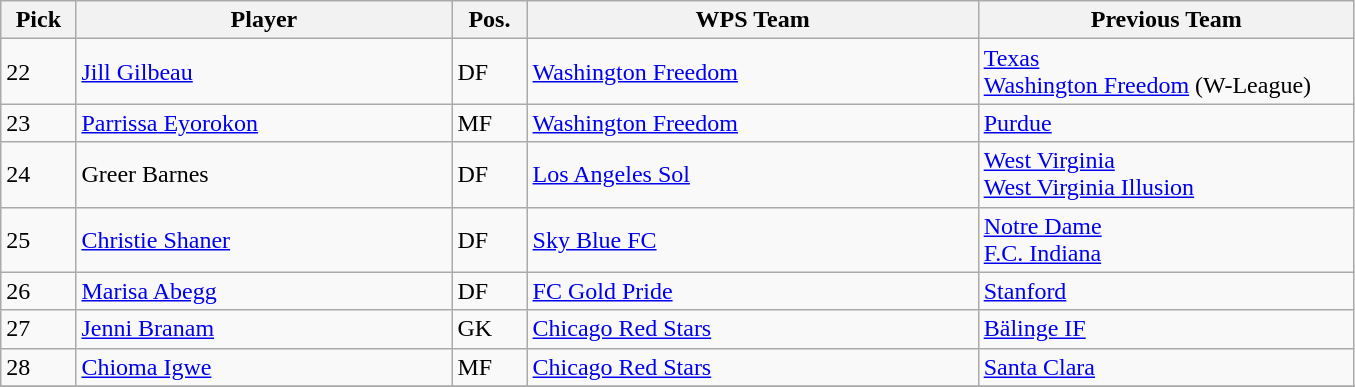<table class="wikitable">
<tr>
<th width="5%">Pick</th>
<th width="25%">Player</th>
<th width="5%">Pos.</th>
<th width="30%">WPS Team</th>
<th width="25%">Previous Team</th>
</tr>
<tr>
<td>22</td>
<td><a href='#'>Jill Gilbeau</a></td>
<td>DF</td>
<td><a href='#'>Washington Freedom</a></td>
<td><a href='#'>Texas</a><br><a href='#'>Washington Freedom</a> (W-League)</td>
</tr>
<tr>
<td>23</td>
<td><a href='#'>Parrissa Eyorokon</a></td>
<td>MF</td>
<td><a href='#'>Washington Freedom</a></td>
<td><a href='#'>Purdue</a></td>
</tr>
<tr>
<td>24</td>
<td>Greer Barnes</td>
<td>DF</td>
<td><a href='#'>Los Angeles Sol</a></td>
<td><a href='#'>West Virginia</a><br><a href='#'>West Virginia Illusion</a></td>
</tr>
<tr>
<td>25</td>
<td><a href='#'>Christie Shaner</a></td>
<td>DF</td>
<td><a href='#'>Sky Blue FC</a></td>
<td><a href='#'>Notre Dame</a><br><a href='#'>F.C. Indiana</a></td>
</tr>
<tr>
<td>26</td>
<td><a href='#'>Marisa Abegg</a></td>
<td>DF</td>
<td><a href='#'>FC Gold Pride</a></td>
<td><a href='#'>Stanford</a></td>
</tr>
<tr>
<td>27</td>
<td><a href='#'>Jenni Branam</a></td>
<td>GK</td>
<td><a href='#'>Chicago Red Stars</a></td>
<td><a href='#'>Bälinge IF</a></td>
</tr>
<tr>
<td>28</td>
<td><a href='#'>Chioma Igwe</a></td>
<td>MF</td>
<td><a href='#'>Chicago Red Stars</a></td>
<td><a href='#'>Santa Clara</a></td>
</tr>
<tr>
</tr>
</table>
